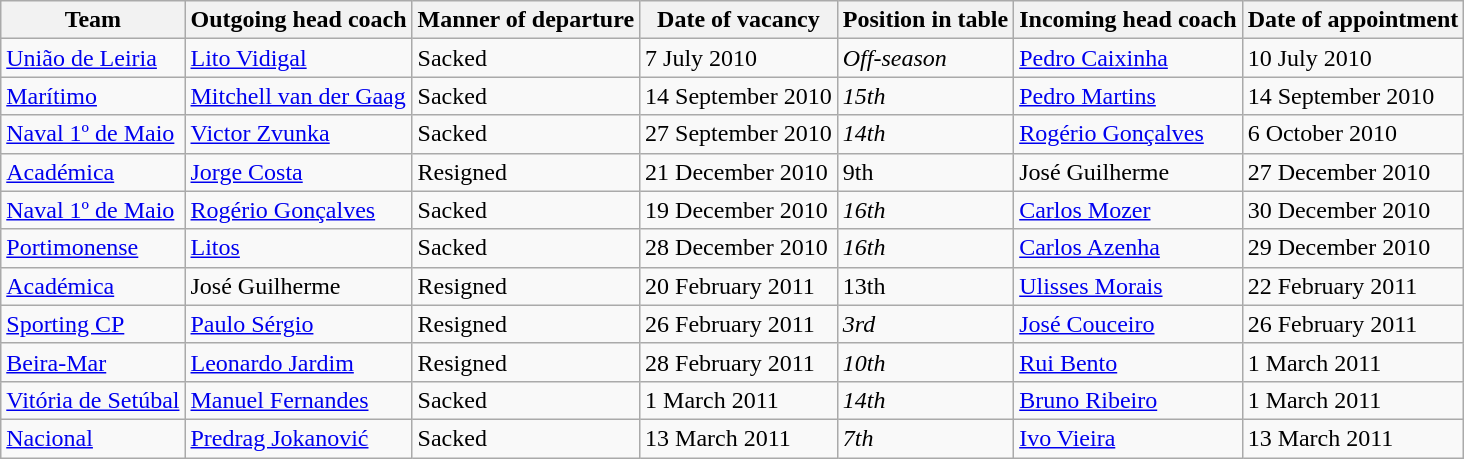<table class="wikitable sortable">
<tr>
<th>Team</th>
<th>Outgoing head coach</th>
<th>Manner of departure</th>
<th>Date of vacancy</th>
<th>Position in table</th>
<th>Incoming head coach</th>
<th>Date of appointment</th>
</tr>
<tr>
<td><a href='#'>União de Leiria</a></td>
<td> <a href='#'>Lito Vidigal</a></td>
<td>Sacked</td>
<td>7 July 2010</td>
<td><em>Off-season</em></td>
<td> <a href='#'>Pedro Caixinha</a></td>
<td>10 July 2010</td>
</tr>
<tr>
<td><a href='#'>Marítimo</a></td>
<td> <a href='#'>Mitchell van der Gaag</a></td>
<td>Sacked</td>
<td>14 September 2010</td>
<td><em>15th</em></td>
<td> <a href='#'>Pedro Martins</a></td>
<td>14 September 2010</td>
</tr>
<tr>
<td><a href='#'>Naval 1º de Maio</a></td>
<td> <a href='#'>Victor Zvunka</a></td>
<td>Sacked</td>
<td>27 September 2010</td>
<td><em>14th</em></td>
<td> <a href='#'>Rogério Gonçalves</a></td>
<td>6 October 2010</td>
</tr>
<tr>
<td><a href='#'>Académica</a></td>
<td> <a href='#'>Jorge Costa</a></td>
<td>Resigned</td>
<td>21 December 2010</td>
<td>9th</td>
<td> José Guilherme</td>
<td>27 December 2010</td>
</tr>
<tr>
<td><a href='#'>Naval 1º de Maio</a></td>
<td> <a href='#'>Rogério Gonçalves</a></td>
<td>Sacked</td>
<td>19 December 2010</td>
<td><em>16th</em></td>
<td> <a href='#'>Carlos Mozer</a></td>
<td>30 December 2010</td>
</tr>
<tr>
<td><a href='#'>Portimonense</a></td>
<td> <a href='#'>Litos</a></td>
<td>Sacked</td>
<td>28 December 2010</td>
<td><em>16th</em></td>
<td> <a href='#'>Carlos Azenha</a></td>
<td>29 December 2010</td>
</tr>
<tr>
<td><a href='#'>Académica</a></td>
<td> José Guilherme</td>
<td>Resigned</td>
<td>20 February 2011</td>
<td>13th</td>
<td> <a href='#'>Ulisses Morais</a></td>
<td>22 February 2011</td>
</tr>
<tr>
<td><a href='#'>Sporting CP</a></td>
<td> <a href='#'>Paulo Sérgio</a></td>
<td>Resigned</td>
<td>26 February 2011</td>
<td><em>3rd</em></td>
<td> <a href='#'>José Couceiro</a></td>
<td>26 February 2011</td>
</tr>
<tr>
<td><a href='#'>Beira-Mar</a></td>
<td> <a href='#'>Leonardo Jardim</a></td>
<td>Resigned</td>
<td>28 February 2011</td>
<td><em>10th</em></td>
<td> <a href='#'>Rui Bento</a></td>
<td>1 March 2011</td>
</tr>
<tr>
<td><a href='#'>Vitória de Setúbal</a></td>
<td> <a href='#'>Manuel Fernandes</a></td>
<td>Sacked</td>
<td>1 March 2011</td>
<td><em>14th</em></td>
<td> <a href='#'>Bruno Ribeiro</a></td>
<td>1 March 2011</td>
</tr>
<tr>
<td><a href='#'>Nacional</a></td>
<td> <a href='#'>Predrag Jokanović</a></td>
<td>Sacked</td>
<td>13 March 2011</td>
<td><em>7th</em></td>
<td> <a href='#'>Ivo Vieira</a></td>
<td>13 March 2011</td>
</tr>
</table>
